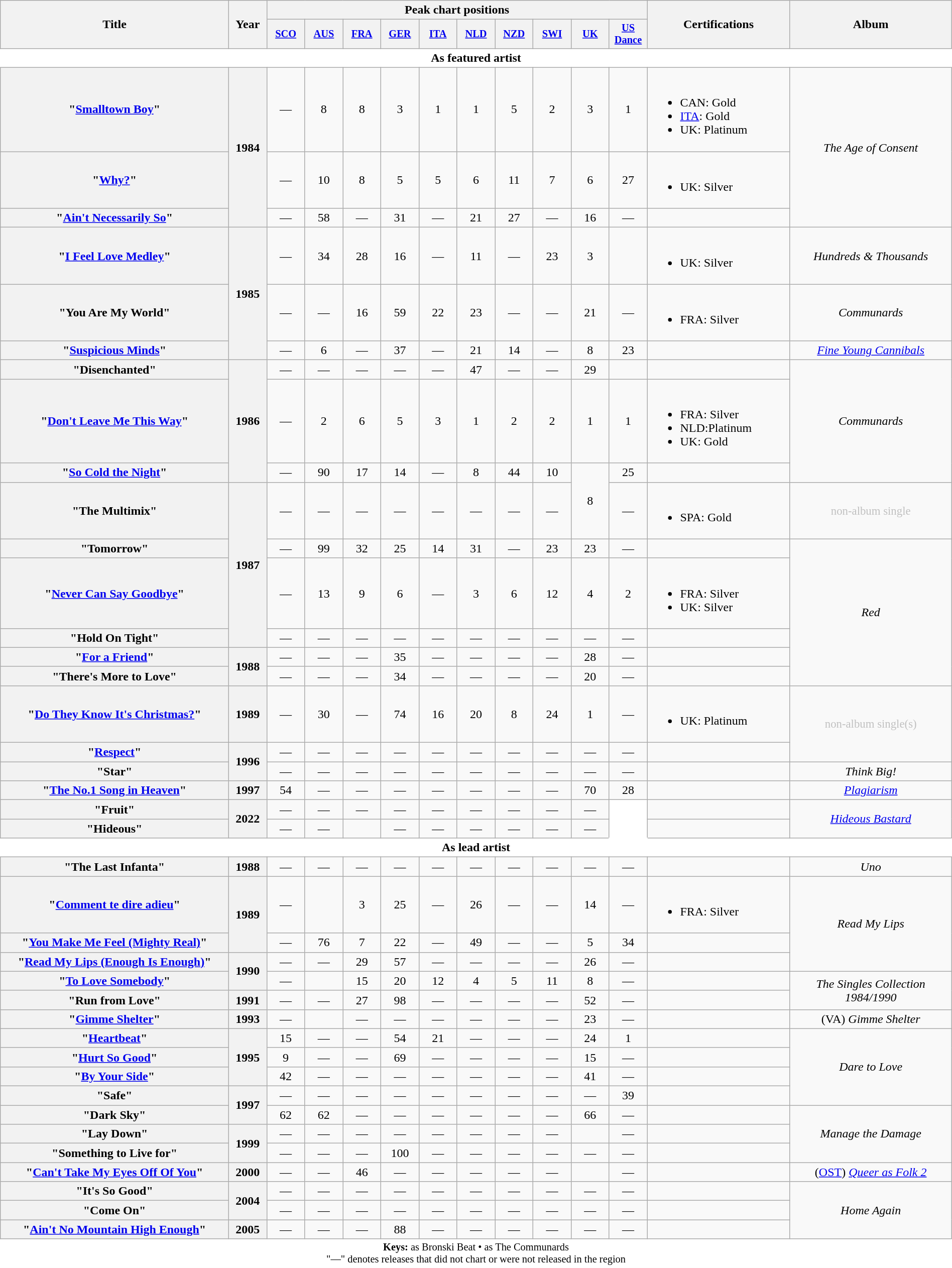<table class="wikitable plainrowheaders" style="text-align:center; width:100%;">
<tr>
<th rowspan="2" scope="col" style="width:24%;">Title</th>
<th rowspan="2" scope="col" style="width:4%;">Year</th>
<th colspan="10" scope="col" style="width:40%;">Peak chart positions</th>
<th rowspan="2" scope="col" style="width:15%;">Certifications</th>
<th rowspan="2" scope="col" style="width:17%;">Album</th>
</tr>
<tr>
<th scope="col" style="width:4%; font-size:85%;"><a href='#'>SCO</a> <br></th>
<th scope="col" style="width:4%; font-size:85%;"><a href='#'>AUS</a> <br></th>
<th scope="col" style="width:4%; font-size:85%;"><a href='#'>FRA</a> <br></th>
<th scope="col" style="width:4%; font-size:85%;"><a href='#'>GER</a> <br></th>
<th scope="col" style="width:4%; font-size:85%;"><a href='#'>ITA</a> <br></th>
<th scope="col" style="width:4%; font-size:85%;"><a href='#'>NLD</a> <br></th>
<th scope="col" style="width:4%; font-size:85%;"><a href='#'>NZD</a> <br></th>
<th scope="col" style="width:4%; font-size:85%;"><a href='#'>SWI</a> <br></th>
<th scope="col" style="width:4%; font-size:85%;"><a href='#'>UK</a> <br></th>
<th scope="col" style="width:4%; font-size:85%;"><a href='#'>US <span>Dance</span></a> <br></th>
</tr>
<tr>
<th colspan="14" style="background:#FFF; border-left:1px solid #FFF; border-right:1px solid #FFF">As featured artist</th>
</tr>
<tr>
<th scope="row">"<a href='#'>Smalltown Boy</a>"</th>
<th scope="row" rowspan="3">1984</th>
<td>—</td>
<td>8</td>
<td>8</td>
<td>3</td>
<td>1</td>
<td>1</td>
<td>5</td>
<td>2</td>
<td>3</td>
<td>1</td>
<td style="text-align:left;"><br><ul><li>CAN: Gold</li><li><a href='#'>ITA</a>: Gold</li><li>UK: Platinum</li></ul></td>
<td rowspan="3"><em>The Age of Consent</em></td>
</tr>
<tr>
<th scope="row">"<a href='#'>Why?</a>"</th>
<td>—</td>
<td>10</td>
<td>8</td>
<td>5</td>
<td>5</td>
<td>6</td>
<td>11</td>
<td>7</td>
<td>6</td>
<td>27</td>
<td style="text-align:left;"><br><ul><li>UK: Silver</li></ul></td>
</tr>
<tr>
<th scope="row">"<a href='#'>Ain't Necessarily So</a>"</th>
<td>—</td>
<td>58</td>
<td>—</td>
<td>31</td>
<td>—</td>
<td>21</td>
<td>27</td>
<td>—</td>
<td>16</td>
<td>—</td>
<td style="text-align:left;"></td>
</tr>
<tr>
<th scope="row">"<a href='#'>I Feel Love Medley</a>" </th>
<th scope="row" rowspan="3">1985</th>
<td>—</td>
<td>34</td>
<td>28</td>
<td>16</td>
<td>—</td>
<td>11</td>
<td>—</td>
<td>23</td>
<td>3</td>
<td></td>
<td style="text-align:left;"><br><ul><li>UK: Silver</li></ul></td>
<td><em>Hundreds & Thousands</em></td>
</tr>
<tr>
<th scope="row">"You Are My World"</th>
<td>—</td>
<td>—</td>
<td>16</td>
<td>59</td>
<td>22</td>
<td>23</td>
<td>—</td>
<td>—</td>
<td>21</td>
<td>—</td>
<td style="text-align:left;"><br><ul><li>FRA: Silver</li></ul></td>
<td><em>Communards</em></td>
</tr>
<tr>
<th scope="row">"<a href='#'>Suspicious Minds</a>" </th>
<td>—</td>
<td>6</td>
<td>—</td>
<td>37</td>
<td>—</td>
<td>21</td>
<td>14</td>
<td>—</td>
<td>8</td>
<td>23</td>
<td style="text-align:left;"></td>
<td><em><a href='#'>Fine Young Cannibals</a></em></td>
</tr>
<tr>
<th scope="row">"Disenchanted"</th>
<th scope="row" rowspan="3">1986</th>
<td>—</td>
<td>—</td>
<td>—</td>
<td>—</td>
<td>—</td>
<td>47</td>
<td>—</td>
<td>—</td>
<td>29</td>
<td></td>
<td style="text-align:left;"></td>
<td rowspan="3"><em>Communards</em></td>
</tr>
<tr>
<th scope="row">"<a href='#'>Don't Leave Me This Way</a>" <br></th>
<td>—</td>
<td>2</td>
<td>6</td>
<td>5</td>
<td>3</td>
<td>1</td>
<td>2</td>
<td>2</td>
<td>1</td>
<td>1</td>
<td style="text-align:left;"><br><ul><li>FRA: Silver</li><li>NLD:Platinum</li><li>UK: Gold</li></ul></td>
</tr>
<tr>
<th scope="row">"<a href='#'>So Cold the Night</a>"</th>
<td>—</td>
<td>90</td>
<td>17</td>
<td>14</td>
<td>—</td>
<td>8</td>
<td>44</td>
<td>10</td>
<td rowspan="2">8 <br></td>
<td>25</td>
<td style="text-align:left;"></td>
</tr>
<tr>
<th scope="row">"The Multimix"</th>
<th scope="row" rowspan="4">1987</th>
<td>—</td>
<td>—</td>
<td>—</td>
<td>—</td>
<td>—</td>
<td>—</td>
<td>—</td>
<td>—</td>
<td>—</td>
<td style="text-align:left;"><br><ul><li>SPA: Gold</li></ul></td>
<td style="font-size:95%; color:silver">non-album single</td>
</tr>
<tr>
<th scope="row">"Tomorrow"</th>
<td>—</td>
<td>99</td>
<td>32</td>
<td>25</td>
<td>14</td>
<td>31</td>
<td>—</td>
<td>23</td>
<td>23</td>
<td>—</td>
<td style="text-align:left;"></td>
<td rowspan="5"><em>Red</em></td>
</tr>
<tr>
<th scope="row">"<a href='#'>Never Can Say Goodbye</a>"</th>
<td>—</td>
<td>13</td>
<td>9</td>
<td>6</td>
<td>—</td>
<td>3</td>
<td>6</td>
<td>12</td>
<td>4</td>
<td>2</td>
<td style="text-align:left;"><br><ul><li>FRA: Silver</li><li>UK: Silver</li></ul></td>
</tr>
<tr>
<th scope="row">"Hold On Tight"</th>
<td>—</td>
<td>—</td>
<td>—</td>
<td>—</td>
<td>—</td>
<td>—</td>
<td>—</td>
<td>—</td>
<td>—</td>
<td>—</td>
<td style="text-align:left;"></td>
</tr>
<tr>
<th scope="row">"<a href='#'>For a Friend</a>"</th>
<th scope="row" rowspan="2">1988</th>
<td>—</td>
<td>—</td>
<td>—</td>
<td>35</td>
<td>—</td>
<td>—</td>
<td>—</td>
<td>—</td>
<td>28</td>
<td>—</td>
<td style="text-align:left;"></td>
</tr>
<tr>
<th scope="row">"There's More to Love"</th>
<td>—</td>
<td>—</td>
<td>—</td>
<td>34</td>
<td>—</td>
<td>—</td>
<td>—</td>
<td>—</td>
<td>20</td>
<td>—</td>
<td style="text-align:left;"></td>
</tr>
<tr>
<th scope="row">"<a href='#'>Do They Know It's Christmas?</a>" </th>
<th scope="row">1989</th>
<td>—</td>
<td>30</td>
<td>—</td>
<td>74</td>
<td>16</td>
<td>20</td>
<td>8</td>
<td>24</td>
<td>1</td>
<td>—</td>
<td style="text-align:left;"><br><ul><li>UK: Platinum</li></ul></td>
<td style="font-size:95%; color:silver" rowspan="2">non-album single(s)</td>
</tr>
<tr>
<th scope="row">"<a href='#'>Respect</a>" </th>
<th scope="row" rowspan="2">1996</th>
<td>—</td>
<td>—</td>
<td>—</td>
<td>—</td>
<td>—</td>
<td>—</td>
<td>—</td>
<td>—</td>
<td>—</td>
<td>—</td>
<td style="text-align:left;"></td>
</tr>
<tr>
<th scope="row">"Star" </th>
<td>—</td>
<td>—</td>
<td>—</td>
<td>—</td>
<td>—</td>
<td>—</td>
<td>—</td>
<td>—</td>
<td>—</td>
<td>—</td>
<td style="text-align:left;"></td>
<td><em>Think Big!</em></td>
</tr>
<tr>
<th scope="row">"<a href='#'>The No.1 Song in Heaven</a>" </th>
<th scope="row">1997</th>
<td>54</td>
<td>—</td>
<td>—</td>
<td>—</td>
<td>—</td>
<td>—</td>
<td>—</td>
<td>—</td>
<td>70</td>
<td>28</td>
<td style="text-align:left;"></td>
<td><em><a href='#'>Plagiarism</a></em></td>
</tr>
<tr>
<th scope="row">"Fruit"</th>
<th scope="row" rowspan=2>2022</th>
<td>—</td>
<td>—</td>
<td>—</td>
<td>—</td>
<td>—</td>
<td>—</td>
<td>—</td>
<td>—</td>
<td>—</td>
<td style="background:#FFF; border-bottom:1px solid #FFF" rowspan="2"></td>
<td style="text-align:left;"></td>
<td rowspan="2"><em><a href='#'>Hideous Bastard</a></em></td>
</tr>
<tr>
<th scope="row">"Hideous"</th>
<td>—</td>
<td>—</td>
<td></td>
<td>—</td>
<td>—</td>
<td>—</td>
<td>—</td>
<td>—</td>
<td>—</td>
<td style="text-align:left;"></td>
</tr>
<tr>
<th colspan="14" style="background:#FFF; border-left:1px solid #FFF; border-right:1px solid #FFF">As lead artist</th>
</tr>
<tr>
<th scope="row">"The Last Infanta" </th>
<th scope="row">1988</th>
<td>—</td>
<td>—</td>
<td>—</td>
<td>—</td>
<td>—</td>
<td>—</td>
<td>—</td>
<td>—</td>
<td>—</td>
<td>—</td>
<td style="text-align:left;"></td>
<td><em>Uno</em></td>
</tr>
<tr>
<th scope="row">"<a href='#'>Comment te dire adieu</a>" <br></th>
<th scope="row" rowspan="2">1989</th>
<td>—</td>
<td></td>
<td>3</td>
<td>25</td>
<td>—</td>
<td>26</td>
<td>—</td>
<td>—</td>
<td>14</td>
<td>—</td>
<td style="text-align:left;"><br><ul><li>FRA: Silver</li></ul></td>
<td rowspan="3"><em>Read My Lips</em></td>
</tr>
<tr>
<th scope="row">"<a href='#'>You Make Me Feel (Mighty Real)</a>"</th>
<td>—</td>
<td>76</td>
<td>7</td>
<td>22</td>
<td>—</td>
<td>49</td>
<td>—</td>
<td>—</td>
<td>5</td>
<td>34</td>
<td style="text-align:left;"></td>
</tr>
<tr>
<th scope="row">"<a href='#'>Read My Lips (Enough Is Enough)</a>"</th>
<th scope="row" rowspan="2">1990</th>
<td>—</td>
<td>—</td>
<td>29</td>
<td>57</td>
<td>—</td>
<td>—</td>
<td>—</td>
<td>—</td>
<td>26</td>
<td>—</td>
<td style="text-align:left;"></td>
</tr>
<tr>
<th scope="row">"<a href='#'>To Love Somebody</a>"</th>
<td>—</td>
<td></td>
<td>15</td>
<td>20</td>
<td>12</td>
<td>4</td>
<td>5</td>
<td>11</td>
<td>8</td>
<td>—</td>
<td style="text-align:left;"></td>
<td rowspan="2"><em>The Singles Collection 1984/1990</em></td>
</tr>
<tr>
<th scope="row">"Run from Love"</th>
<th scope="row">1991</th>
<td>—</td>
<td>—</td>
<td>27</td>
<td>98</td>
<td>—</td>
<td>—</td>
<td>—</td>
<td>—</td>
<td>52</td>
<td>—</td>
<td style="text-align:left;"></td>
</tr>
<tr>
<th scope="row">"<a href='#'>Gimme Shelter</a>" </th>
<th scope="row">1993</th>
<td>—</td>
<td></td>
<td>—</td>
<td>—</td>
<td>—</td>
<td>—</td>
<td>—</td>
<td>—</td>
<td>23</td>
<td>—</td>
<td style="text-align:left;"></td>
<td>(VA) <em>Gimme Shelter</em></td>
</tr>
<tr>
<th scope="row">"<a href='#'>Heartbeat</a>"</th>
<th scope="row" rowspan="3">1995</th>
<td>15</td>
<td>—</td>
<td>—</td>
<td>54</td>
<td>21</td>
<td>—</td>
<td>—</td>
<td>—</td>
<td>24</td>
<td>1</td>
<td style="text-align:left;"></td>
<td rowspan="4"><em>Dare to Love</em></td>
</tr>
<tr>
<th scope="row">"<a href='#'>Hurt So Good</a>"</th>
<td>9</td>
<td>—</td>
<td>—</td>
<td>69</td>
<td>—</td>
<td>—</td>
<td>—</td>
<td>—</td>
<td>15</td>
<td>—</td>
<td style="text-align:left;"></td>
</tr>
<tr>
<th scope="row">"<a href='#'>By Your Side</a>"</th>
<td>42</td>
<td>—</td>
<td>—</td>
<td>—</td>
<td>—</td>
<td>—</td>
<td>—</td>
<td>—</td>
<td>41</td>
<td>—</td>
<td style="text-align:left;"></td>
</tr>
<tr>
<th scope="row">"Safe"</th>
<th scope="row" rowspan="2">1997</th>
<td>—</td>
<td>—</td>
<td>—</td>
<td>—</td>
<td>—</td>
<td>—</td>
<td>—</td>
<td>—</td>
<td>—</td>
<td>39</td>
<td style="text-align:left;"></td>
</tr>
<tr>
<th scope="row">"Dark Sky"</th>
<td>62</td>
<td>62</td>
<td>—</td>
<td>—</td>
<td>—</td>
<td>—</td>
<td>—</td>
<td>—</td>
<td>66</td>
<td>—</td>
<td style="text-align:left;"></td>
<td rowspan="3"><em>Manage the Damage</em></td>
</tr>
<tr>
<th scope="row">"Lay Down"</th>
<th scope="row" rowspan="2">1999</th>
<td>—</td>
<td>—</td>
<td>—</td>
<td>—</td>
<td>—</td>
<td>—</td>
<td>—</td>
<td>—</td>
<td></td>
<td>—</td>
<td style="text-align:left;"></td>
</tr>
<tr>
<th scope="row">"Something to Live for"</th>
<td>—</td>
<td>—</td>
<td>—</td>
<td>100</td>
<td>—</td>
<td>—</td>
<td>—</td>
<td>—</td>
<td>—</td>
<td>—</td>
<td style="text-align:left;"></td>
</tr>
<tr>
<th scope="row">"<a href='#'>Can't Take My Eyes Off Of You</a>"</th>
<th scope="row">2000</th>
<td>—</td>
<td>—</td>
<td>46</td>
<td>—</td>
<td>—</td>
<td>—</td>
<td>—</td>
<td>—</td>
<td></td>
<td>—</td>
<td style="text-align:left;"></td>
<td>(<a href='#'>OST</a>) <em><a href='#'>Queer as Folk 2</a></em></td>
</tr>
<tr>
<th scope="row">"It's So Good" </th>
<th scope="row" rowspan="2">2004</th>
<td>—</td>
<td>—</td>
<td>—</td>
<td>—</td>
<td>—</td>
<td>—</td>
<td>—</td>
<td>—</td>
<td>—</td>
<td>—</td>
<td style="text-align:left;"></td>
<td rowspan="3"><em>Home Again</em></td>
</tr>
<tr>
<th scope="row">"Come On"</th>
<td>—</td>
<td>—</td>
<td>—</td>
<td>—</td>
<td>—</td>
<td>—</td>
<td>—</td>
<td>—</td>
<td>—</td>
<td>—</td>
<td style="text-align:left;"></td>
</tr>
<tr>
<th scope="row">"<a href='#'>Ain't No Mountain High Enough</a>"</th>
<th scope="row">2005</th>
<td>—</td>
<td>—</td>
<td>—</td>
<td>88</td>
<td>—</td>
<td>—</td>
<td>—</td>
<td>—</td>
<td>—</td>
<td>—</td>
<td style="text-align:left;"></td>
</tr>
<tr>
<td colspan="14" style="width:100%; background:#FFF; border-bottom:1px solid #FFF; border-left:1px solid #FFF; border-right:1px solid #FFF;font-size:85%"><strong>Keys:</strong>  as Bronski Beat •  as The Communards <br>"—" denotes releases that did not chart or were not released in the region</td>
</tr>
</table>
